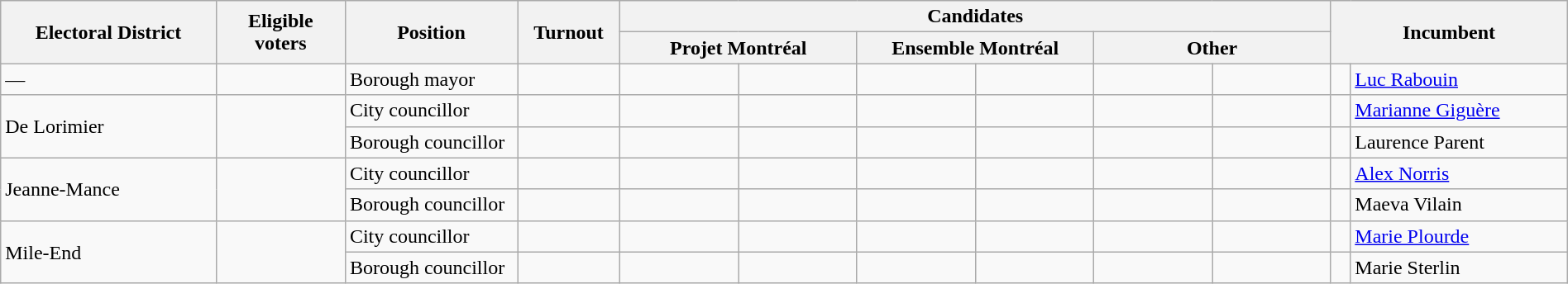<table class="wikitable" width="100%">
<tr>
<th width=10% rowspan=2>Electoral District</th>
<th width=6% rowspan=2>Eligible voters</th>
<th width=8% rowspan=2>Position</th>
<th width=4% rowspan=2>Turnout</th>
<th colspan=6>Candidates</th>
<th width=11% colspan=2 rowspan=2>Incumbent</th>
</tr>
<tr>
<th width=11% colspan=2 ><span>Projet Montréal</span></th>
<th width=11% colspan=2 ><span>Ensemble Montréal</span></th>
<th width=11% colspan=2 >Other</th>
</tr>
<tr>
<td>—</td>
<td></td>
<td>Borough mayor</td>
<td></td>
<td></td>
<td></td>
<td></td>
<td></td>
<td></td>
<td></td>
<td> </td>
<td><a href='#'>Luc Rabouin</a></td>
</tr>
<tr>
<td rowspan=2>De Lorimier</td>
<td rowspan=2></td>
<td>City councillor</td>
<td></td>
<td></td>
<td></td>
<td></td>
<td></td>
<td></td>
<td></td>
<td> </td>
<td><a href='#'>Marianne Giguère</a></td>
</tr>
<tr>
<td>Borough councillor</td>
<td></td>
<td></td>
<td></td>
<td></td>
<td></td>
<td></td>
<td></td>
<td> </td>
<td>Laurence Parent</td>
</tr>
<tr>
<td rowspan=2>Jeanne-Mance</td>
<td rowspan=2></td>
<td>City councillor</td>
<td></td>
<td></td>
<td></td>
<td></td>
<td></td>
<td></td>
<td></td>
<td> </td>
<td><a href='#'>Alex Norris</a></td>
</tr>
<tr>
<td>Borough councillor</td>
<td></td>
<td></td>
<td></td>
<td></td>
<td></td>
<td></td>
<td></td>
<td> </td>
<td>Maeva Vilain</td>
</tr>
<tr>
<td rowspan=2>Mile-End</td>
<td rowspan=2></td>
<td>City councillor</td>
<td></td>
<td></td>
<td></td>
<td></td>
<td></td>
<td></td>
<td></td>
<td> </td>
<td><a href='#'>Marie Plourde</a></td>
</tr>
<tr>
<td>Borough councillor</td>
<td></td>
<td></td>
<td></td>
<td></td>
<td></td>
<td></td>
<td></td>
<td> </td>
<td>Marie Sterlin</td>
</tr>
</table>
